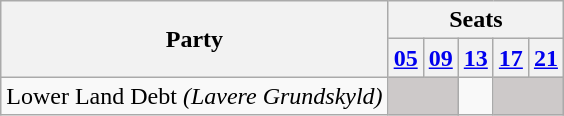<table class="wikitable">
<tr>
<th rowspan=2>Party</th>
<th colspan=11>Seats</th>
</tr>
<tr>
<th><a href='#'>05</a></th>
<th><a href='#'>09</a></th>
<th><a href='#'>13</a></th>
<th><a href='#'>17</a></th>
<th><a href='#'>21</a></th>
</tr>
<tr>
<td>Lower Land Debt <em>(Lavere Grundskyld)</em></td>
<td style="background:#CDC9C9;" colspan=2></td>
<td></td>
<td style="background:#CDC9C9;" colspan=2></td>
</tr>
</table>
